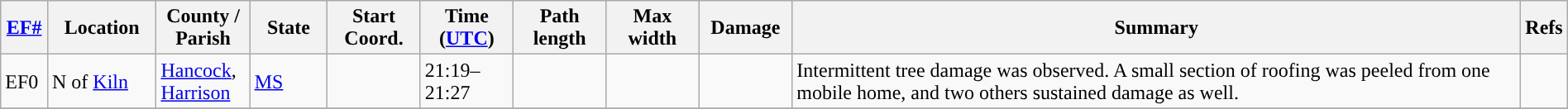<table class="wikitable sortable" style="width:100%;">
<tr>
<th scope="col"  style="width:3%; text-align:center;"><a href='#'>EF#</a></th>
<th scope="col"  style="width:7%; text-align:center;" class="unsortable">Location</th>
<th scope="col"  style="width:6%; text-align:center;" class="unsortable">County / Parish</th>
<th scope="col"  style="width:5%; text-align:center;">State</th>
<th scope="col"  style="width:6%; text-align:center;">Start Coord.</th>
<th scope="col"  style="width:6%; text-align:center;">Time (<a href='#'>UTC</a>)</th>
<th scope="col"  style="width:6%; text-align:center;">Path length</th>
<th scope="col"  style="width:6%; text-align:center;">Max width</th>
<th scope="col"  style="width:6%; text-align:center;">Damage</th>
<th scope="col" class="unsortable" style="width:48%; text-align:center;">Summary</th>
<th scope="col" class="unsortable" style="width:48%; text-align:center;">Refs</th>
</tr>
<tr>
<td>EF0</td>
<td>N of <a href='#'>Kiln</a></td>
<td><a href='#'>Hancock</a>, <a href='#'>Harrison</a></td>
<td><a href='#'>MS</a></td>
<td></td>
<td>21:19–21:27</td>
<td></td>
<td></td>
<td></td>
<td>Intermittent tree damage was observed. A small section of roofing was peeled from one mobile home, and two others sustained damage as well.</td>
<td></td>
</tr>
<tr>
</tr>
</table>
